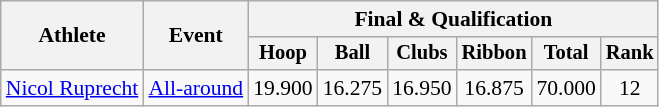<table class="wikitable" style="text-align:center; font-size:90%">
<tr>
<th rowspan=2>Athlete</th>
<th rowspan=2>Event</th>
<th colspan=6>Final & Qualification</th>
</tr>
<tr style="font-size:95%">
<th>Hoop</th>
<th>Ball</th>
<th>Clubs</th>
<th>Ribbon</th>
<th>Total</th>
<th>Rank</th>
</tr>
<tr>
<td rowspan=5 align=left><a href='#'>Nicol Ruprecht</a></td>
<td align=left><a href='#'>All-around</a></td>
<td>19.900</td>
<td>16.275</td>
<td>16.950</td>
<td>16.875</td>
<td>70.000</td>
<td>12</td>
</tr>
</table>
